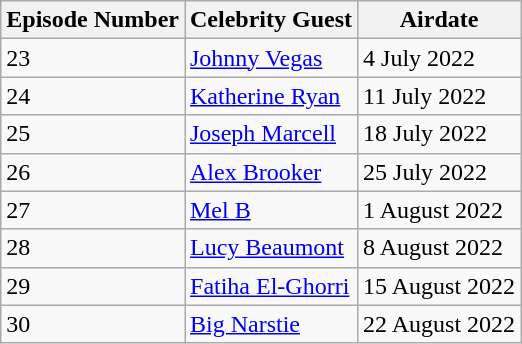<table class="wikitable">
<tr>
<th>Episode Number</th>
<th>Celebrity Guest</th>
<th>Airdate</th>
</tr>
<tr>
<td>23</td>
<td><a href='#'>Johnny Vegas</a></td>
<td>4 July 2022</td>
</tr>
<tr>
<td>24</td>
<td><a href='#'>Katherine Ryan</a></td>
<td>11 July 2022</td>
</tr>
<tr>
<td>25</td>
<td><a href='#'>Joseph Marcell</a></td>
<td>18 July 2022</td>
</tr>
<tr>
<td>26</td>
<td><a href='#'>Alex Brooker</a></td>
<td>25 July 2022</td>
</tr>
<tr>
<td>27</td>
<td><a href='#'>Mel B</a></td>
<td>1 August 2022</td>
</tr>
<tr>
<td>28</td>
<td><a href='#'>Lucy Beaumont</a></td>
<td>8 August 2022</td>
</tr>
<tr>
<td>29</td>
<td><a href='#'>Fatiha El-Ghorri</a></td>
<td>15 August 2022</td>
</tr>
<tr>
<td>30</td>
<td><a href='#'>Big Narstie</a></td>
<td>22 August 2022</td>
</tr>
</table>
